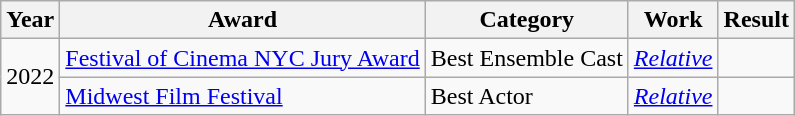<table class="wikitable">
<tr>
<th>Year</th>
<th>Award</th>
<th>Category</th>
<th>Work</th>
<th>Result</th>
</tr>
<tr>
<td rowspan="2">2022</td>
<td><a href='#'>Festival of Cinema NYC Jury Award</a></td>
<td>Best Ensemble Cast</td>
<td><a href='#'><em>Relative</em></a></td>
<td></td>
</tr>
<tr>
<td><a href='#'>Midwest Film Festival</a></td>
<td>Best Actor</td>
<td><a href='#'><em>Relative</em></a></td>
<td></td>
</tr>
</table>
